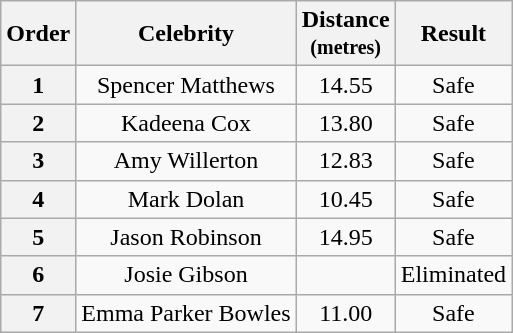<table class="wikitable plainrowheaders" style="text-align:center;">
<tr>
<th>Order</th>
<th>Celebrity</th>
<th>Distance<br><small>(metres)</small></th>
<th>Result</th>
</tr>
<tr>
<th>1</th>
<td>Spencer Matthews</td>
<td>14.55</td>
<td>Safe</td>
</tr>
<tr>
<th>2</th>
<td>Kadeena Cox</td>
<td>13.80</td>
<td>Safe</td>
</tr>
<tr>
<th>3</th>
<td>Amy Willerton</td>
<td>12.83</td>
<td>Safe</td>
</tr>
<tr>
<th>4</th>
<td>Mark Dolan</td>
<td>10.45</td>
<td>Safe</td>
</tr>
<tr>
<th>5</th>
<td>Jason Robinson</td>
<td>14.95</td>
<td>Safe</td>
</tr>
<tr>
<th>6</th>
<td>Josie Gibson</td>
<td></td>
<td>Eliminated</td>
</tr>
<tr>
<th>7</th>
<td>Emma Parker Bowles</td>
<td>11.00</td>
<td>Safe</td>
</tr>
</table>
